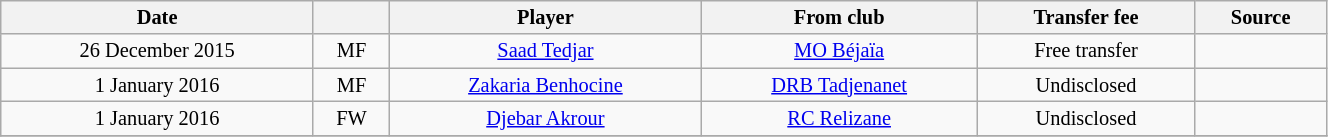<table class="wikitable sortable" style="width:70%; text-align:center; font-size:85%; text-align:centre;">
<tr>
<th>Date</th>
<th></th>
<th>Player</th>
<th>From club</th>
<th>Transfer fee</th>
<th>Source</th>
</tr>
<tr>
<td>26 December 2015</td>
<td>MF</td>
<td> <a href='#'>Saad Tedjar</a></td>
<td><a href='#'>MO Béjaïa</a></td>
<td>Free transfer</td>
<td></td>
</tr>
<tr>
<td>1 January 2016</td>
<td>MF</td>
<td> <a href='#'>Zakaria Benhocine</a></td>
<td><a href='#'>DRB Tadjenanet</a></td>
<td>Undisclosed</td>
<td></td>
</tr>
<tr>
<td>1 January 2016</td>
<td>FW</td>
<td> <a href='#'>Djebar Akrour</a></td>
<td><a href='#'>RC Relizane</a></td>
<td>Undisclosed</td>
<td></td>
</tr>
<tr>
</tr>
</table>
